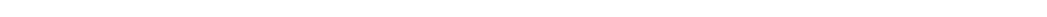<table style="width:1000px; text-align:center;">
<tr style="color:white;">
<td style="background:"></td>
<td style="background:">23.5%</td>
<td style="background:"></td>
<td style="background:">30.5%</td>
<td style="background:"><strong>44.3%</strong></td>
</tr>
<tr>
<td></td>
<td></td>
<td></td>
<td></td>
<td></td>
</tr>
</table>
